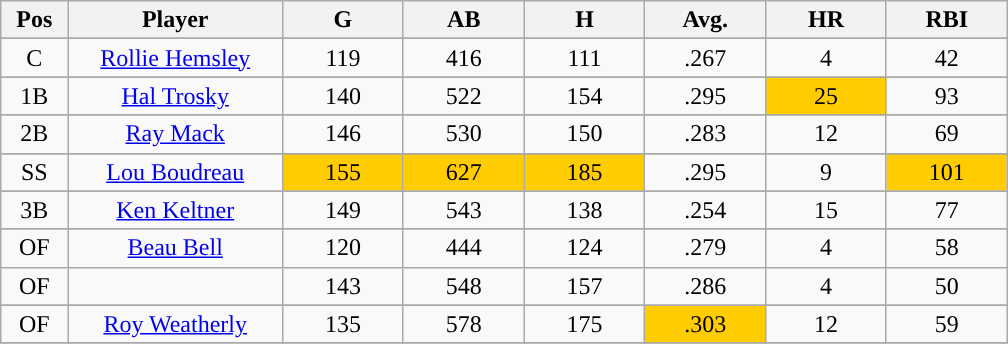<table class="wikitable sortable">
<tr>
<th bgcolor="#DDDDFF" width="5%">Pos</th>
<th bgcolor="#DDDDFF" width="16%">Player</th>
<th bgcolor="#DDDDFF" width="9%">G</th>
<th bgcolor="#DDDDFF" width="9%">AB</th>
<th bgcolor="#DDDDFF" width="9%">H</th>
<th bgcolor="#DDDDFF" width="9%">Avg.</th>
<th bgcolor="#DDDDFF" width="9%">HR</th>
<th bgcolor="#DDDDFF" width="9%">RBI</th>
</tr>
<tr>
</tr>
<tr align="center">
<td>C</td>
<td><a href='#'>Rollie Hemsley</a></td>
<td>119</td>
<td>416</td>
<td>111</td>
<td>.267</td>
<td>4</td>
<td>42</td>
</tr>
<tr>
</tr>
<tr align="center">
<td>1B</td>
<td><a href='#'>Hal Trosky</a></td>
<td>140</td>
<td>522</td>
<td>154</td>
<td>.295</td>
<td style="background:#fc0;">25</td>
<td>93</td>
</tr>
<tr>
</tr>
<tr align="center">
<td>2B</td>
<td><a href='#'>Ray Mack</a></td>
<td>146</td>
<td>530</td>
<td>150</td>
<td>.283</td>
<td>12</td>
<td>69</td>
</tr>
<tr>
</tr>
<tr align="center">
<td>SS</td>
<td><a href='#'>Lou Boudreau</a></td>
<td style="background:#fc0;">155</td>
<td style="background:#fc0;">627</td>
<td style="background:#fc0;">185</td>
<td>.295</td>
<td>9</td>
<td style="background:#fc0;">101</td>
</tr>
<tr>
</tr>
<tr align="center">
<td>3B</td>
<td><a href='#'>Ken Keltner</a></td>
<td>149</td>
<td>543</td>
<td>138</td>
<td>.254</td>
<td>15</td>
<td>77</td>
</tr>
<tr>
</tr>
<tr align="center">
<td>OF</td>
<td><a href='#'>Beau Bell</a></td>
<td>120</td>
<td>444</td>
<td>124</td>
<td>.279</td>
<td>4</td>
<td>58</td>
</tr>
<tr align="center">
<td>OF</td>
<td></td>
<td>143</td>
<td>548</td>
<td>157</td>
<td>.286</td>
<td>4</td>
<td>50</td>
</tr>
<tr>
</tr>
<tr align="center">
<td>OF</td>
<td><a href='#'>Roy Weatherly</a></td>
<td>135</td>
<td>578</td>
<td>175</td>
<td style="background:#fc0;">.303</td>
<td>12</td>
<td>59</td>
</tr>
<tr align="center">
</tr>
</table>
